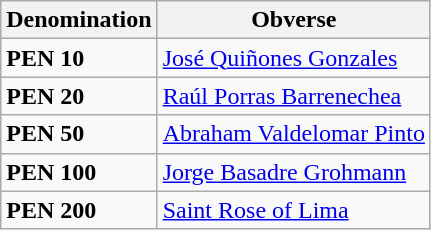<table class="wikitable">
<tr ">
<th>Denomination</th>
<th>Obverse</th>
</tr>
<tr>
<td><strong>PEN 10</strong></td>
<td><a href='#'>José Quiñones Gonzales</a></td>
</tr>
<tr>
<td><strong>PEN 20</strong></td>
<td><a href='#'>Raúl Porras Barrenechea</a></td>
</tr>
<tr>
<td><strong>PEN 50</strong></td>
<td><a href='#'>Abraham Valdelomar Pinto</a></td>
</tr>
<tr>
<td><strong>PEN 100</strong></td>
<td><a href='#'>Jorge Basadre Grohmann</a></td>
</tr>
<tr>
<td><strong>PEN 200</strong></td>
<td><a href='#'>Saint Rose of Lima</a></td>
</tr>
</table>
